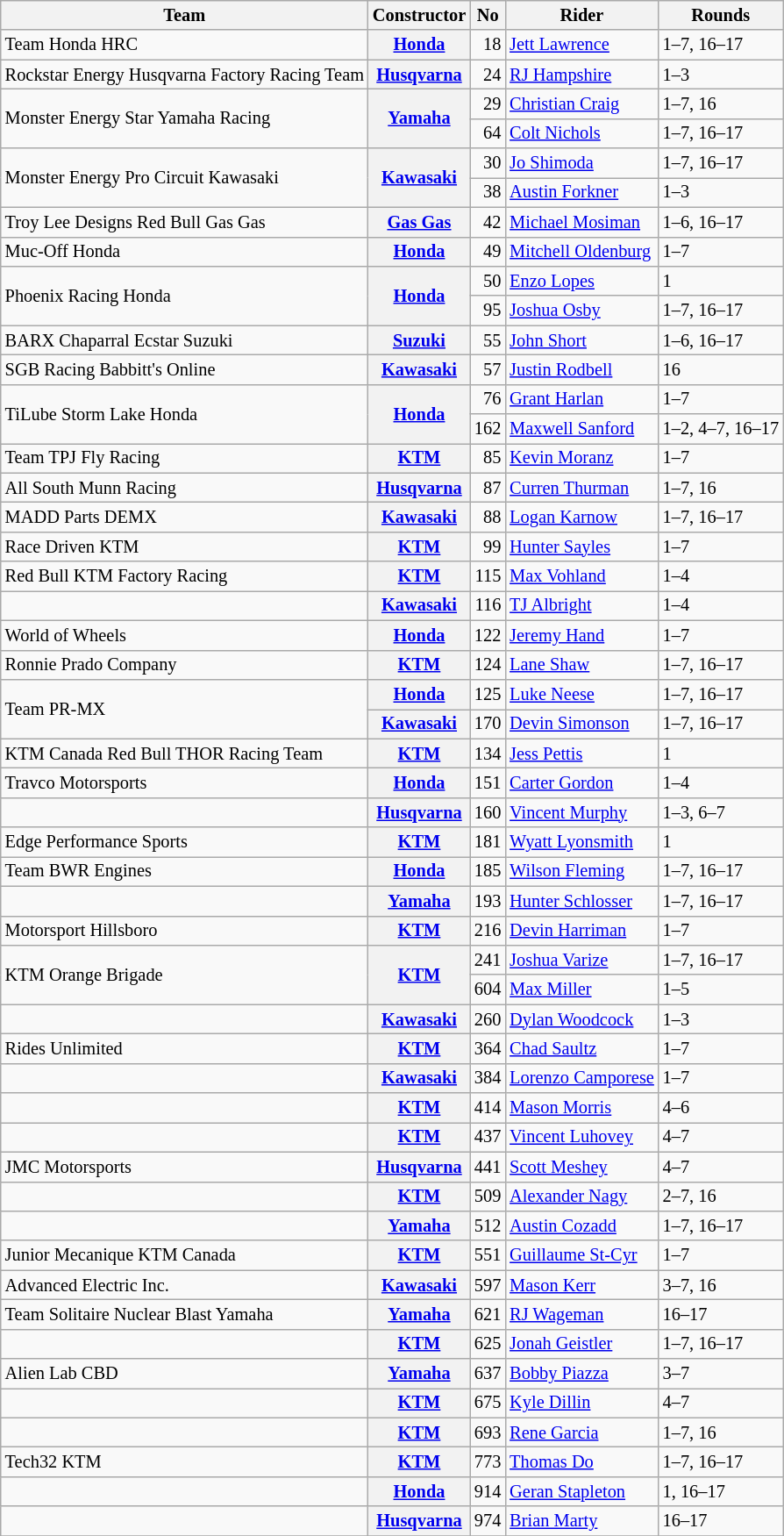<table class="wikitable" style="font-size: 85%;">
<tr>
<th>Team</th>
<th>Constructor</th>
<th>No</th>
<th>Rider</th>
<th>Rounds</th>
</tr>
<tr>
<td>Team Honda HRC</td>
<th><a href='#'>Honda</a></th>
<td align="right">18</td>
<td> <a href='#'>Jett Lawrence</a></td>
<td>1–7, 16–17</td>
</tr>
<tr>
<td>Rockstar Energy Husqvarna Factory Racing Team</td>
<th><a href='#'>Husqvarna</a></th>
<td align="right">24</td>
<td> <a href='#'>RJ Hampshire</a></td>
<td>1–3</td>
</tr>
<tr>
<td rowspan=2>Monster Energy Star Yamaha Racing</td>
<th rowspan=2><a href='#'>Yamaha</a></th>
<td align="right">29</td>
<td> <a href='#'>Christian Craig</a></td>
<td>1–7, 16</td>
</tr>
<tr>
<td align="right">64</td>
<td> <a href='#'>Colt Nichols</a></td>
<td>1–7, 16–17</td>
</tr>
<tr>
<td rowspan=2>Monster Energy Pro Circuit Kawasaki</td>
<th rowspan=2><a href='#'>Kawasaki</a></th>
<td align="right">30</td>
<td> <a href='#'>Jo Shimoda</a></td>
<td>1–7, 16–17</td>
</tr>
<tr>
<td align="right">38</td>
<td> <a href='#'>Austin Forkner</a></td>
<td>1–3</td>
</tr>
<tr>
<td>Troy Lee Designs Red Bull Gas Gas</td>
<th><a href='#'>Gas Gas</a></th>
<td align="right">42</td>
<td> <a href='#'>Michael Mosiman</a></td>
<td>1–6, 16–17</td>
</tr>
<tr>
<td>Muc-Off Honda</td>
<th><a href='#'>Honda</a></th>
<td align="right">49</td>
<td> <a href='#'>Mitchell Oldenburg</a></td>
<td>1–7</td>
</tr>
<tr>
<td rowspan=2>Phoenix Racing Honda</td>
<th rowspan=2><a href='#'>Honda</a></th>
<td align="right">50</td>
<td> <a href='#'>Enzo Lopes</a></td>
<td>1</td>
</tr>
<tr>
<td align="right">95</td>
<td> <a href='#'>Joshua Osby</a></td>
<td>1–7, 16–17</td>
</tr>
<tr>
<td>BARX Chaparral Ecstar Suzuki</td>
<th><a href='#'>Suzuki</a></th>
<td align="right">55</td>
<td> <a href='#'>John Short</a></td>
<td>1–6, 16–17</td>
</tr>
<tr>
<td>SGB Racing Babbitt's Online</td>
<th><a href='#'>Kawasaki</a></th>
<td align="right">57</td>
<td> <a href='#'>Justin Rodbell</a></td>
<td>16</td>
</tr>
<tr>
<td rowspan=2>TiLube Storm Lake Honda</td>
<th rowspan=2><a href='#'>Honda</a></th>
<td align="right">76</td>
<td> <a href='#'>Grant Harlan</a></td>
<td>1–7</td>
</tr>
<tr>
<td align="right">162</td>
<td> <a href='#'>Maxwell Sanford</a></td>
<td>1–2, 4–7, 16–17</td>
</tr>
<tr>
<td>Team TPJ Fly Racing</td>
<th><a href='#'>KTM</a></th>
<td align="right">85</td>
<td> <a href='#'>Kevin Moranz</a></td>
<td>1–7</td>
</tr>
<tr>
<td>All South Munn Racing</td>
<th><a href='#'>Husqvarna</a></th>
<td align="right">87</td>
<td> <a href='#'>Curren Thurman</a></td>
<td>1–7, 16</td>
</tr>
<tr>
<td>MADD Parts DEMX</td>
<th><a href='#'>Kawasaki</a></th>
<td align="right">88</td>
<td> <a href='#'>Logan Karnow</a></td>
<td>1–7, 16–17</td>
</tr>
<tr>
<td>Race Driven KTM</td>
<th><a href='#'>KTM</a></th>
<td align="right">99</td>
<td> <a href='#'>Hunter Sayles</a></td>
<td>1–7</td>
</tr>
<tr>
<td>Red Bull KTM Factory Racing</td>
<th><a href='#'>KTM</a></th>
<td align="right">115</td>
<td> <a href='#'>Max Vohland</a></td>
<td>1–4</td>
</tr>
<tr>
<td></td>
<th><a href='#'>Kawasaki</a></th>
<td align="right">116</td>
<td> <a href='#'>TJ Albright</a></td>
<td>1–4</td>
</tr>
<tr>
<td>World of Wheels</td>
<th><a href='#'>Honda</a></th>
<td align="right">122</td>
<td> <a href='#'>Jeremy Hand</a></td>
<td>1–7</td>
</tr>
<tr>
<td>Ronnie Prado Company</td>
<th><a href='#'>KTM</a></th>
<td align="right">124</td>
<td> <a href='#'>Lane Shaw</a></td>
<td>1–7, 16–17</td>
</tr>
<tr>
<td rowspan=2>Team PR-MX</td>
<th><a href='#'>Honda</a></th>
<td align="right">125</td>
<td> <a href='#'>Luke Neese</a></td>
<td>1–7, 16–17</td>
</tr>
<tr>
<th><a href='#'>Kawasaki</a></th>
<td align="right">170</td>
<td> <a href='#'>Devin Simonson</a></td>
<td>1–7, 16–17</td>
</tr>
<tr>
<td>KTM Canada Red Bull THOR Racing Team</td>
<th><a href='#'>KTM</a></th>
<td align="right">134</td>
<td> <a href='#'>Jess Pettis</a></td>
<td>1</td>
</tr>
<tr>
<td>Travco Motorsports</td>
<th><a href='#'>Honda</a></th>
<td align="right">151</td>
<td> <a href='#'>Carter Gordon</a></td>
<td>1–4</td>
</tr>
<tr>
<td></td>
<th><a href='#'>Husqvarna</a></th>
<td align="right">160</td>
<td> <a href='#'>Vincent Murphy</a></td>
<td>1–3, 6–7</td>
</tr>
<tr>
<td>Edge Performance Sports</td>
<th><a href='#'>KTM</a></th>
<td align="right">181</td>
<td> <a href='#'>Wyatt Lyonsmith</a></td>
<td>1</td>
</tr>
<tr>
<td>Team BWR Engines</td>
<th><a href='#'>Honda</a></th>
<td align="right">185</td>
<td> <a href='#'>Wilson Fleming</a></td>
<td>1–7, 16–17</td>
</tr>
<tr>
<td></td>
<th><a href='#'>Yamaha</a></th>
<td align="right">193</td>
<td> <a href='#'>Hunter Schlosser</a></td>
<td>1–7, 16–17</td>
</tr>
<tr>
<td>Motorsport Hillsboro</td>
<th><a href='#'>KTM</a></th>
<td align="right">216</td>
<td> <a href='#'>Devin Harriman</a></td>
<td>1–7</td>
</tr>
<tr>
<td rowspan=2>KTM Orange Brigade</td>
<th rowspan=2><a href='#'>KTM</a></th>
<td align="right">241</td>
<td> <a href='#'>Joshua Varize</a></td>
<td>1–7, 16–17</td>
</tr>
<tr>
<td align="right">604</td>
<td> <a href='#'>Max Miller</a></td>
<td>1–5</td>
</tr>
<tr>
<td></td>
<th><a href='#'>Kawasaki</a></th>
<td align="right">260</td>
<td> <a href='#'>Dylan Woodcock</a></td>
<td>1–3</td>
</tr>
<tr>
<td>Rides Unlimited</td>
<th><a href='#'>KTM</a></th>
<td align="right">364</td>
<td> <a href='#'>Chad Saultz</a></td>
<td>1–7</td>
</tr>
<tr>
<td></td>
<th><a href='#'>Kawasaki</a></th>
<td align="right">384</td>
<td> <a href='#'>Lorenzo Camporese</a></td>
<td>1–7</td>
</tr>
<tr>
<td></td>
<th><a href='#'>KTM</a></th>
<td align="right">414</td>
<td> <a href='#'>Mason Morris</a></td>
<td>4–6</td>
</tr>
<tr>
<td></td>
<th><a href='#'>KTM</a></th>
<td align="right">437</td>
<td> <a href='#'>Vincent Luhovey</a></td>
<td>4–7</td>
</tr>
<tr>
<td>JMC Motorsports</td>
<th><a href='#'>Husqvarna</a></th>
<td align="right">441</td>
<td> <a href='#'>Scott Meshey</a></td>
<td>4–7</td>
</tr>
<tr>
<td></td>
<th><a href='#'>KTM</a></th>
<td align="right">509</td>
<td> <a href='#'>Alexander Nagy</a></td>
<td>2–7, 16</td>
</tr>
<tr>
<td></td>
<th><a href='#'>Yamaha</a></th>
<td align="right">512</td>
<td> <a href='#'>Austin Cozadd</a></td>
<td>1–7, 16–17</td>
</tr>
<tr>
<td>Junior Mecanique KTM Canada</td>
<th><a href='#'>KTM</a></th>
<td align="right">551</td>
<td> <a href='#'>Guillaume St-Cyr</a></td>
<td>1–7</td>
</tr>
<tr>
<td>Advanced Electric Inc.</td>
<th><a href='#'>Kawasaki</a></th>
<td align="right">597</td>
<td> <a href='#'>Mason Kerr</a></td>
<td>3–7, 16</td>
</tr>
<tr>
<td>Team Solitaire Nuclear Blast Yamaha</td>
<th><a href='#'>Yamaha</a></th>
<td align="right">621</td>
<td> <a href='#'>RJ Wageman</a></td>
<td>16–17</td>
</tr>
<tr>
<td></td>
<th><a href='#'>KTM</a></th>
<td align="right">625</td>
<td> <a href='#'>Jonah Geistler</a></td>
<td>1–7, 16–17</td>
</tr>
<tr>
<td>Alien Lab CBD</td>
<th><a href='#'>Yamaha</a></th>
<td align="right">637</td>
<td> <a href='#'>Bobby Piazza</a></td>
<td>3–7</td>
</tr>
<tr>
<td></td>
<th><a href='#'>KTM</a></th>
<td align="right">675</td>
<td> <a href='#'>Kyle Dillin</a></td>
<td>4–7</td>
</tr>
<tr>
<td></td>
<th><a href='#'>KTM</a></th>
<td align="right">693</td>
<td> <a href='#'>Rene Garcia</a></td>
<td>1–7, 16</td>
</tr>
<tr>
<td>Tech32 KTM</td>
<th><a href='#'>KTM</a></th>
<td align="right">773</td>
<td> <a href='#'>Thomas Do</a></td>
<td>1–7, 16–17</td>
</tr>
<tr>
<td></td>
<th><a href='#'>Honda</a></th>
<td align="right">914</td>
<td> <a href='#'>Geran Stapleton</a></td>
<td>1, 16–17</td>
</tr>
<tr>
<td></td>
<th><a href='#'>Husqvarna</a></th>
<td align="right">974</td>
<td> <a href='#'>Brian Marty</a></td>
<td>16–17</td>
</tr>
<tr>
</tr>
</table>
